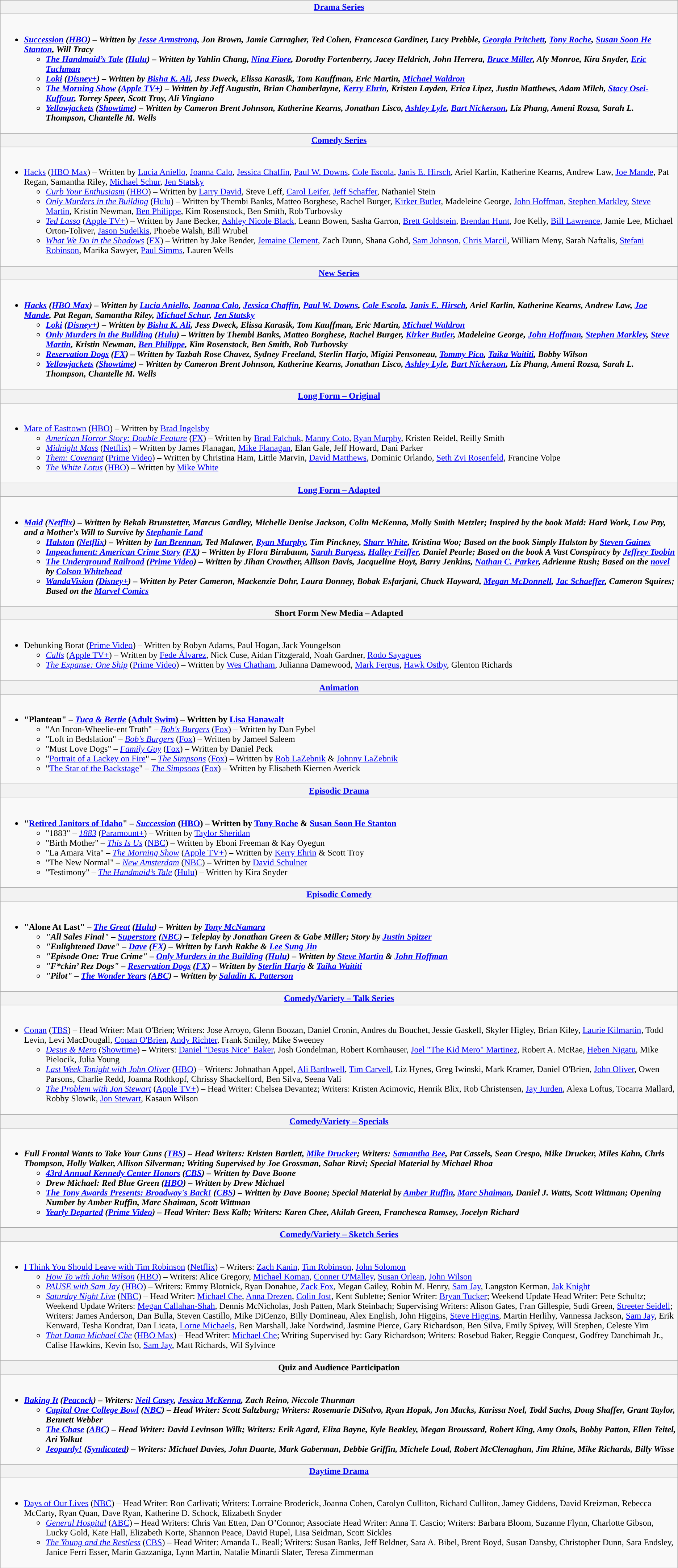<table class=wikitable style="width=100%">
<tr>
<th colspan="2" style="background:"><a href='#'>Drama Series</a></th>
</tr>
<tr>
<td colspan="2" style="vertical-align:top;"><br><ul><li><strong><em><a href='#'>Succession</a><em> (<a href='#'>HBO</a>) – Written by <a href='#'>Jesse Armstrong</a>, Jon Brown, Jamie Carragher, Ted Cohen, Francesca Gardiner, Lucy Prebble, <a href='#'>Georgia Pritchett</a>, <a href='#'>Tony Roche</a>, <a href='#'>Susan Soon He Stanton</a>, Will Tracy<strong><ul><li></em><a href='#'>The Handmaid’s Tale</a><em> (<a href='#'>Hulu</a>) – Written by Yahlin Chang, <a href='#'>Nina Fiore</a>, Dorothy Fortenberry, Jacey Heldrich, John Herrera, <a href='#'>Bruce Miller</a>, Aly Monroe, Kira Snyder, <a href='#'>Eric Tuchman</a></li><li></em><a href='#'>Loki</a><em> (<a href='#'>Disney+</a>) – Written by <a href='#'>Bisha K. Ali</a>, Jess Dweck, Elissa Karasik, Tom Kauffman, Eric Martin, <a href='#'>Michael Waldron</a></li><li></em><a href='#'>The Morning Show</a><em> (<a href='#'>Apple TV+</a>) – Written by Jeff Augustin, Brian Chamberlayne, <a href='#'>Kerry Ehrin</a>, Kristen Layden, Erica Lipez, Justin Matthews, Adam Milch, <a href='#'>Stacy Osei-Kuffour</a>, Torrey Speer, Scott Troy, Ali Vingiano</li><li></em><a href='#'>Yellowjackets</a><em> (<a href='#'>Showtime</a>) – Written by Cameron Brent Johnson, Katherine Kearns, Jonathan Lisco, <a href='#'>Ashley Lyle</a>, <a href='#'>Bart Nickerson</a>, Liz Phang, Ameni Rozsa, Sarah L. Thompson, Chantelle M. Wells</li></ul></li></ul></td>
</tr>
<tr>
<th colspan="2" style="background:"><a href='#'>Comedy Series</a></th>
</tr>
<tr>
<td colspan="2" style="vertical-align:top;"><br><ul><li></em></strong><a href='#'>Hacks</a></em> (<a href='#'>HBO Max</a>) – Written by <a href='#'>Lucia Aniello</a>, <a href='#'>Joanna Calo</a>, <a href='#'>Jessica Chaffin</a>, <a href='#'>Paul W. Downs</a>, <a href='#'>Cole Escola</a>, <a href='#'>Janis E. Hirsch</a>, Ariel Karlin, Katherine Kearns, Andrew Law, <a href='#'>Joe Mande</a>, Pat Regan, Samantha Riley, <a href='#'>Michael Schur</a>, <a href='#'>Jen Statsky</a></strong><ul><li><em><a href='#'>Curb Your Enthusiasm</a></em> (<a href='#'>HBO</a>) – Written by <a href='#'>Larry David</a>, Steve Leff, <a href='#'>Carol Leifer</a>, <a href='#'>Jeff Schaffer</a>, Nathaniel Stein</li><li><em><a href='#'>Only Murders in the Building</a></em> (<a href='#'>Hulu</a>) – Written by Thembi Banks, Matteo Borghese, Rachel Burger, <a href='#'>Kirker Butler</a>, Madeleine George, <a href='#'>John Hoffman</a>, <a href='#'>Stephen Markley</a>, <a href='#'>Steve Martin</a>, Kristin Newman, <a href='#'>Ben Philippe</a>, Kim Rosenstock, Ben Smith, Rob Turbovsky</li><li><em><a href='#'>Ted Lasso</a></em> (<a href='#'>Apple TV+</a>) – Written by Jane Becker, <a href='#'>Ashley Nicole Black</a>, Leann Bowen, Sasha Garron, <a href='#'>Brett Goldstein</a>, <a href='#'>Brendan Hunt</a>, Joe Kelly, <a href='#'>Bill Lawrence</a>, Jamie Lee, Michael Orton-Toliver, <a href='#'>Jason Sudeikis</a>, Phoebe Walsh, Bill Wrubel</li><li><em><a href='#'>What We Do in the Shadows</a></em> (<a href='#'>FX</a>) – Written by Jake Bender, <a href='#'>Jemaine Clement</a>, Zach Dunn, Shana Gohd, <a href='#'>Sam Johnson</a>, <a href='#'>Chris Marcil</a>, William Meny, Sarah Naftalis, <a href='#'>Stefani Robinson</a>, Marika Sawyer, <a href='#'>Paul Simms</a>, Lauren Wells</li></ul></li></ul></td>
</tr>
<tr>
<th colspan="2" style="background:"><a href='#'>New Series</a></th>
</tr>
<tr>
<td colspan="2" style="vertical-align:top;"><br><ul><li><strong><em><a href='#'>Hacks</a><em> (<a href='#'>HBO Max</a>) – Written by <a href='#'>Lucia Aniello</a>, <a href='#'>Joanna Calo</a>, <a href='#'>Jessica Chaffin</a>, <a href='#'>Paul W. Downs</a>, <a href='#'>Cole Escola</a>, <a href='#'>Janis E. Hirsch</a>, Ariel Karlin, Katherine Kearns, Andrew Law, <a href='#'>Joe Mande</a>, Pat Regan, Samantha Riley, <a href='#'>Michael Schur</a>, <a href='#'>Jen Statsky</a><strong><ul><li></em><a href='#'>Loki</a><em> (<a href='#'>Disney+</a>) – Written by <a href='#'>Bisha K. Ali</a>, Jess Dweck, Elissa Karasik, Tom Kauffman, Eric Martin, <a href='#'>Michael Waldron</a></li><li></em><a href='#'>Only Murders in the Building</a><em> (<a href='#'>Hulu</a>) – Written by Thembi Banks, Matteo Borghese, Rachel Burger, <a href='#'>Kirker Butler</a>, Madeleine George, <a href='#'>John Hoffman</a>, <a href='#'>Stephen Markley</a>, <a href='#'>Steve Martin</a>, Kristin Newman, <a href='#'>Ben Philippe</a>, Kim Rosenstock, Ben Smith, Rob Turbovsky</li><li></em><a href='#'>Reservation Dogs</a><em> (<a href='#'>FX</a>) – Written by Tazbah Rose Chavez, Sydney Freeland, Sterlin Harjo, Migizi Pensoneau, <a href='#'>Tommy Pico</a>, <a href='#'>Taika Waititi</a>, Bobby Wilson</li><li></em><a href='#'>Yellowjackets</a><em> (<a href='#'>Showtime</a>) – Written by Cameron Brent Johnson, Katherine Kearns, Jonathan Lisco, <a href='#'>Ashley Lyle</a>, <a href='#'>Bart Nickerson</a>, Liz Phang, Ameni Rozsa, Sarah L. Thompson, Chantelle M. Wells</li></ul></li></ul></td>
</tr>
<tr>
<th colspan="2" style="background:"><a href='#'>Long Form – Original</a></th>
</tr>
<tr>
<td colspan="2" style="vertical-align:top;"><br><ul><li></em></strong><a href='#'>Mare of Easttown</a></em> (<a href='#'>HBO</a>) – Written by <a href='#'>Brad Ingelsby</a></strong><ul><li><em><a href='#'>American Horror Story: Double Feature</a></em> (<a href='#'>FX</a>) – Written by <a href='#'>Brad Falchuk</a>, <a href='#'>Manny Coto</a>, <a href='#'>Ryan Murphy</a>, Kristen Reidel, Reilly Smith</li><li><em><a href='#'>Midnight Mass</a></em> (<a href='#'>Netflix</a>) – Written by James Flanagan, <a href='#'>Mike Flanagan</a>, Elan Gale, Jeff Howard, Dani Parker</li><li><em><a href='#'>Them: Covenant</a></em> (<a href='#'>Prime Video</a>) – Written by Christina Ham, Little Marvin, <a href='#'>David Matthews</a>, Dominic Orlando, <a href='#'>Seth Zvi Rosenfeld</a>, Francine Volpe</li><li><em><a href='#'>The White Lotus</a></em> (<a href='#'>HBO</a>) – Written by <a href='#'>Mike White</a></li></ul></li></ul></td>
</tr>
<tr>
<th colspan="2" style="background:"><a href='#'>Long Form – Adapted</a></th>
</tr>
<tr>
<td colspan="2" style="vertical-align:top;"><br><ul><li><strong><em><a href='#'>Maid</a><em> (<a href='#'>Netflix</a>) – Written by Bekah Brunstetter, Marcus Gardley, Michelle Denise Jackson, Colin McKenna, Molly Smith Metzler; Inspired by the book </em>Maid: Hard Work, Low Pay, and a Mother's Will to Survive<em> by <a href='#'>Stephanie Land</a><strong><ul><li></em><a href='#'>Halston</a><em> (<a href='#'>Netflix</a>) – Written by <a href='#'>Ian Brennan</a>, Ted Malawer, <a href='#'>Ryan Murphy</a>, Tim Pinckney, <a href='#'>Sharr White</a>, Kristina Woo; Based on the book </em>Simply Halston<em> by <a href='#'>Steven Gaines</a></li><li></em><a href='#'>Impeachment: American Crime Story</a><em> (<a href='#'>FX</a>) – Written by Flora Birnbaum, <a href='#'>Sarah Burgess</a>, <a href='#'>Halley Feiffer</a>, Daniel Pearle; Based on the book </em>A Vast Conspiracy<em> by <a href='#'>Jeffrey Toobin</a></li><li></em><a href='#'>The Underground Railroad</a><em> (<a href='#'>Prime Video</a>) – Written by Jihan Crowther, Allison Davis, Jacqueline Hoyt, Barry Jenkins, <a href='#'>Nathan C. Parker</a>, Adrienne Rush; Based on the <a href='#'>novel</a> by <a href='#'>Colson Whitehead</a></li><li></em><a href='#'>WandaVision</a><em> (<a href='#'>Disney+</a>) – Written by Peter Cameron, Mackenzie Dohr, Laura Donney, Bobak Esfarjani, Chuck Hayward, <a href='#'>Megan McDonnell</a>, <a href='#'>Jac Schaeffer</a>, Cameron Squires; Based on the <a href='#'>Marvel Comics</a></li></ul></li></ul></td>
</tr>
<tr>
<th colspan="2" style="background:">Short Form New Media – Adapted</th>
</tr>
<tr>
<td colspan="2" style="vertical-align:top;"><br><ul><li></em></strong>Debunking Borat</em> (<a href='#'>Prime Video</a>) – Written by Robyn Adams, Paul Hogan, Jack Youngelson</strong><ul><li><em><a href='#'>Calls</a></em> (<a href='#'>Apple TV+</a>) – Written by <a href='#'>Fede Álvarez</a>, Nick Cuse, Aidan Fitzgerald, Noah Gardner, <a href='#'>Rodo Sayagues</a></li><li><em><a href='#'>The Expanse: One Ship</a></em> (<a href='#'>Prime Video</a>) – Written by <a href='#'>Wes Chatham</a>, Julianna Damewood, <a href='#'>Mark Fergus</a>, <a href='#'>Hawk Ostby</a>, Glenton Richards</li></ul></li></ul></td>
</tr>
<tr>
<th colspan="2" style="background:"><a href='#'>Animation</a></th>
</tr>
<tr>
<td colspan="2" style="vertical-align:top;"><br><ul><li><strong>"Planteau" – <em><a href='#'>Tuca & Bertie</a></em> (<a href='#'>Adult Swim</a>) – Written by <a href='#'>Lisa Hanawalt</a></strong><ul><li>"An Incon-Wheelie-ent Truth" – <em><a href='#'>Bob's Burgers</a></em> (<a href='#'>Fox</a>) – Written by Dan Fybel</li><li>"Loft in Bedslation" – <em><a href='#'>Bob's Burgers</a></em> (<a href='#'>Fox</a>) – Written by Jameel Saleem</li><li>"Must Love Dogs" – <em><a href='#'>Family Guy</a></em> (<a href='#'>Fox</a>) – Written by Daniel Peck</li><li>"<a href='#'>Portrait of a Lackey on Fire</a>" – <em><a href='#'>The Simpsons</a></em> (<a href='#'>Fox</a>) – Written by <a href='#'>Rob LaZebnik</a> & <a href='#'>Johnny LaZebnik</a></li><li>"<a href='#'>The Star of the Backstage</a>" – <em><a href='#'>The Simpsons</a></em> (<a href='#'>Fox</a>) – Written by Elisabeth Kiernen Averick</li></ul></li></ul></td>
</tr>
<tr>
<th colspan="2" style="background:"><a href='#'>Episodic Drama</a></th>
</tr>
<tr>
<td colspan="2" style="vertical-align:top;"><br><ul><li><strong>"<a href='#'>Retired Janitors of Idaho</a>" – <em><a href='#'>Succession</a></em> (<a href='#'>HBO</a>) – Written by <a href='#'>Tony Roche</a> & <a href='#'>Susan Soon He Stanton</a></strong><ul><li>"1883" – <em><a href='#'>1883</a></em> (<a href='#'>Paramount+</a>) – Written by <a href='#'>Taylor Sheridan</a></li><li>"Birth Mother" – <em><a href='#'>This Is Us</a></em> (<a href='#'>NBC</a>) – Written by Eboni Freeman & Kay Oyegun</li><li>"La Amara Vita" – <em><a href='#'>The Morning Show</a></em> (<a href='#'>Apple TV+</a>) – Written by <a href='#'>Kerry Ehrin</a> & Scott Troy</li><li>"The New Normal" – <em><a href='#'>New Amsterdam</a></em> (<a href='#'>NBC</a>) – Written by <a href='#'>David Schulner</a></li><li>"Testimony" – <em><a href='#'>The Handmaid’s Tale</a></em> (<a href='#'>Hulu</a>) – Written by Kira Snyder</li></ul></li></ul></td>
</tr>
<tr>
<th colspan="2" style="background:"><a href='#'>Episodic Comedy</a></th>
</tr>
<tr>
<td colspan="2" style="vertical-align:top;"><br><ul><li><strong>"Alone At Last"</strong> – <strong><em><a href='#'>The Great</a><em> (<a href='#'>Hulu</a>) – Written by <a href='#'>Tony McNamara</a><strong><ul><li>"All Sales Final" – </em><a href='#'>Superstore</a><em> (<a href='#'>NBC</a>) – Teleplay by Jonathan Green & Gabe Miller; Story by <a href='#'>Justin Spitzer</a></li><li>"Enlightened Dave" – </em><a href='#'>Dave</a><em> (<a href='#'>FX</a>) – Written by Luvh Rakhe & <a href='#'>Lee Sung Jin</a></li><li>"Episode One: True Crime" – </em><a href='#'>Only Murders in the Building</a><em> (<a href='#'>Hulu</a>) – Written by <a href='#'>Steve Martin</a> & <a href='#'>John Hoffman</a></li><li>"F*ckin’ Rez Dogs" – </em><a href='#'>Reservation Dogs</a><em> (<a href='#'>FX</a>) – Written by <a href='#'>Sterlin Harjo</a> & <a href='#'>Taika Waititi</a></li><li>"Pilot" – </em><a href='#'>The Wonder Years</a><em> (<a href='#'>ABC</a>) – Written by <a href='#'>Saladin K. Patterson</a></li></ul></li></ul></td>
</tr>
<tr>
<th colspan="2" style="background:"><a href='#'>Comedy/Variety – Talk Series</a></th>
</tr>
<tr>
<td colspan="2" style="vertical-align:top;"><br><ul><li></em></strong><a href='#'>Conan</a></em> (<a href='#'>TBS</a>) – Head Writer: Matt O'Brien; Writers: Jose Arroyo, Glenn Boozan, Daniel Cronin, Andres du Bouchet, Jessie Gaskell, Skyler Higley, Brian Kiley, <a href='#'>Laurie Kilmartin</a>, Todd Levin, Levi MacDougall, <a href='#'>Conan O'Brien</a>, <a href='#'>Andy Richter</a>, Frank Smiley, Mike Sweeney</strong><ul><li><em><a href='#'>Desus & Mero</a></em> (<a href='#'>Showtime</a>) – Writers: <a href='#'>Daniel "Desus Nice" Baker</a>, Josh Gondelman, Robert Kornhauser, <a href='#'>Joel "The Kid Mero" Martinez</a>, Robert A. McRae, <a href='#'>Heben Nigatu</a>, Mike Pielocik, Julia Young</li><li><em><a href='#'>Last Week Tonight with John Oliver</a></em> (<a href='#'>HBO</a>) – Writers: Johnathan Appel, <a href='#'>Ali Barthwell</a>, <a href='#'>Tim Carvell</a>, Liz Hynes, Greg Iwinski, Mark Kramer, Daniel O'Brien, <a href='#'>John Oliver</a>, Owen Parsons, Charlie Redd, Joanna Rothkopf, Chrissy Shackelford, Ben Silva, Seena Vali</li><li><em><a href='#'>The Problem with Jon Stewart</a></em> (<a href='#'>Apple TV+</a>) – Head Writer: Chelsea Devantez; Writers: Kristen Acimovic, Henrik Blix, Rob Christensen, <a href='#'>Jay Jurden</a>, Alexa Loftus, Tocarra Mallard, Robby Slowik, <a href='#'>Jon Stewart</a>, Kasaun Wilson</li></ul></li></ul></td>
</tr>
<tr>
<th colspan="2" style="background:"><a href='#'>Comedy/Variety – Specials</a></th>
</tr>
<tr>
<td colspan="2" style="vertical-align:top;"><br><ul><li><strong><em>Full Frontal Wants to Take Your Guns<em> (<a href='#'>TBS</a>) – Head Writers: Kristen Bartlett, <a href='#'>Mike Drucker</a>; Writers: <a href='#'>Samantha Bee</a>, Pat Cassels, Sean Crespo, Mike Drucker, Miles Kahn, Chris Thompson, Holly Walker, Allison Silverman; Writing Supervised by Joe Grossman, Sahar Rizvi; Special Material by Michael Rhoa<strong><ul><li></em><a href='#'>43rd Annual Kennedy Center Honors</a><em> (<a href='#'>CBS</a>) – Written by Dave Boone</li><li></em>Drew Michael: Red Blue Green<em> (<a href='#'>HBO</a>) – Written by Drew Michael</li><li></em><a href='#'>The Tony Awards Presents: Broadway's Back!</a><em> (<a href='#'>CBS</a>) – Written by Dave Boone; Special Material by <a href='#'>Amber Ruffin</a>, <a href='#'>Marc Shaiman</a>, Daniel J. Watts, Scott Wittman; Opening Number by Amber Ruffin, Marc Shaiman, Scott Wittman</li><li></em><a href='#'>Yearly Departed</a><em> (<a href='#'>Prime Video</a>) – Head Writer: Bess Kalb; Writers: Karen Chee, Akilah Green, Franchesca Ramsey, Jocelyn Richard</li></ul></li></ul></td>
</tr>
<tr>
<th colspan="2" style="background:"><a href='#'>Comedy/Variety – Sketch Series</a></th>
</tr>
<tr>
<td colspan="2" style="vertical-align:top;"><br><ul><li></em></strong><a href='#'>I Think You Should Leave with Tim Robinson</a></em> (<a href='#'>Netflix</a>) – Writers: <a href='#'>Zach Kanin</a>, <a href='#'>Tim Robinson</a>, <a href='#'>John Solomon</a></strong><ul><li><em><a href='#'>How To with John Wilson</a></em> (<a href='#'>HBO</a>) – Writers: Alice Gregory, <a href='#'>Michael Koman</a>, <a href='#'>Conner O'Malley</a>, <a href='#'>Susan Orlean</a>, <a href='#'>John Wilson</a></li><li><em><a href='#'>PAUSE with Sam Jay</a></em> (<a href='#'>HBO</a>) – Writers: Emmy Blotnick, Ryan Donahue, <a href='#'>Zack Fox</a>, Megan Gailey, Robin M. Henry, <a href='#'>Sam Jay</a>, Langston Kerman, <a href='#'>Jak Knight</a></li><li><em><a href='#'>Saturday Night Live</a></em> (<a href='#'>NBC</a>) – Head Writer: <a href='#'>Michael Che</a>, <a href='#'>Anna Drezen</a>, <a href='#'>Colin Jost</a>, Kent Sublette; Senior Writer: <a href='#'>Bryan Tucker</a>; Weekend Update Head Writer: Pete Schultz; Weekend Update Writers: <a href='#'>Megan Callahan-Shah</a>, Dennis McNicholas, Josh Patten, Mark Steinbach; Supervising Writers: Alison Gates, Fran Gillespie, Sudi Green, <a href='#'>Streeter Seidell</a>; Writers: James Anderson, Dan Bulla, Steven Castillo, Mike DiCenzo, Billy Domineau, Alex English, John Higgins, <a href='#'>Steve Higgins</a>, Martin Herlihy, Vannessa Jackson, <a href='#'>Sam Jay</a>, Erik Kenward, Tesha Kondrat, Dan Licata, <a href='#'>Lorne Michaels</a>, Ben Marshall, Jake Nordwind, Jasmine Pierce, Gary Richardson, Ben Silva, Emily Spivey, Will Stephen, Celeste Yim</li><li><em><a href='#'>That Damn Michael Che</a></em> (<a href='#'>HBO Max</a>) – Head Writer: <a href='#'>Michael Che</a>; Writing Supervised by: Gary Richardson; Writers: Rosebud Baker, Reggie Conquest, Godfrey Danchimah Jr., Calise Hawkins, Kevin Iso, <a href='#'>Sam Jay</a>, Matt Richards, Wil Sylvince</li></ul></li></ul></td>
</tr>
<tr>
<th colspan="2" style="background:">Quiz and Audience Participation</th>
</tr>
<tr>
<td colspan="2" style="vertical-align:top;"><br><ul><li><strong><em><a href='#'>Baking It</a><em> (<a href='#'>Peacock</a>) – Writers: <a href='#'>Neil Casey</a>, <a href='#'>Jessica McKenna</a>, Zach Reino, Niccole Thurman<strong><ul><li></em><a href='#'>Capital One College Bowl</a><em> (<a href='#'>NBC</a>) – Head Writer: Scott Saltzburg; Writers: Rosemarie DiSalvo, Ryan Hopak, Jon Macks, Karissa Noel, Todd Sachs, Doug Shaffer, Grant Taylor, Bennett Webber</li><li></em><a href='#'>The Chase</a><em> (<a href='#'>ABC</a>) – Head Writer: David Levinson Wilk; Writers: Erik Agard, Eliza Bayne, Kyle Beakley, Megan Broussard, Robert King, Amy Ozols, Bobby Patton, Ellen Teitel, Ari Yolkut</li><li></em><a href='#'>Jeopardy!</a><em> (<a href='#'>Syndicated</a>) – Writers: Michael Davies, John Duarte, Mark Gaberman, Debbie Griffin, Michele Loud, Robert McClenaghan, Jim Rhine, Mike Richards, Billy Wisse</li></ul></li></ul></td>
</tr>
<tr>
<th colspan="2" style="background:"><a href='#'>Daytime Drama</a></th>
</tr>
<tr>
<td colspan="2" style="vertical-align:top;"><br><ul><li></em></strong><a href='#'>Days of Our Lives</a></em> (<a href='#'>NBC</a>) – Head Writer: Ron Carlivati; Writers: Lorraine Broderick, Joanna Cohen, Carolyn Culliton, Richard Culliton, Jamey Giddens, David Kreizman, Rebecca McCarty, Ryan Quan, Dave Ryan, Katherine D. Schock, Elizabeth Snyder</strong><ul><li><em><a href='#'>General Hospital</a></em> (<a href='#'>ABC</a>) – Head Writers: Chris Van Etten, Dan O’Connor; Associate Head Writer: Anna T. Cascio; Writers: Barbara Bloom, Suzanne Flynn, Charlotte Gibson, Lucky Gold, Kate Hall, Elizabeth Korte, Shannon Peace, David Rupel, Lisa Seidman, Scott Sickles</li><li><em><a href='#'>The Young and the Restless</a></em> (<a href='#'>CBS</a>) – Head Writer: Amanda L. Beall; Writers: Susan Banks, Jeff Beldner, Sara A. Bibel, Brent Boyd, Susan Dansby, Christopher Dunn, Sara Endsley, Janice Ferri Esser, Marin Gazzaniga, Lynn Martin, Natalie Minardi Slater, Teresa Zimmerman</li></ul></li></ul></td>
</tr>
<tr>
</tr>
</table>
